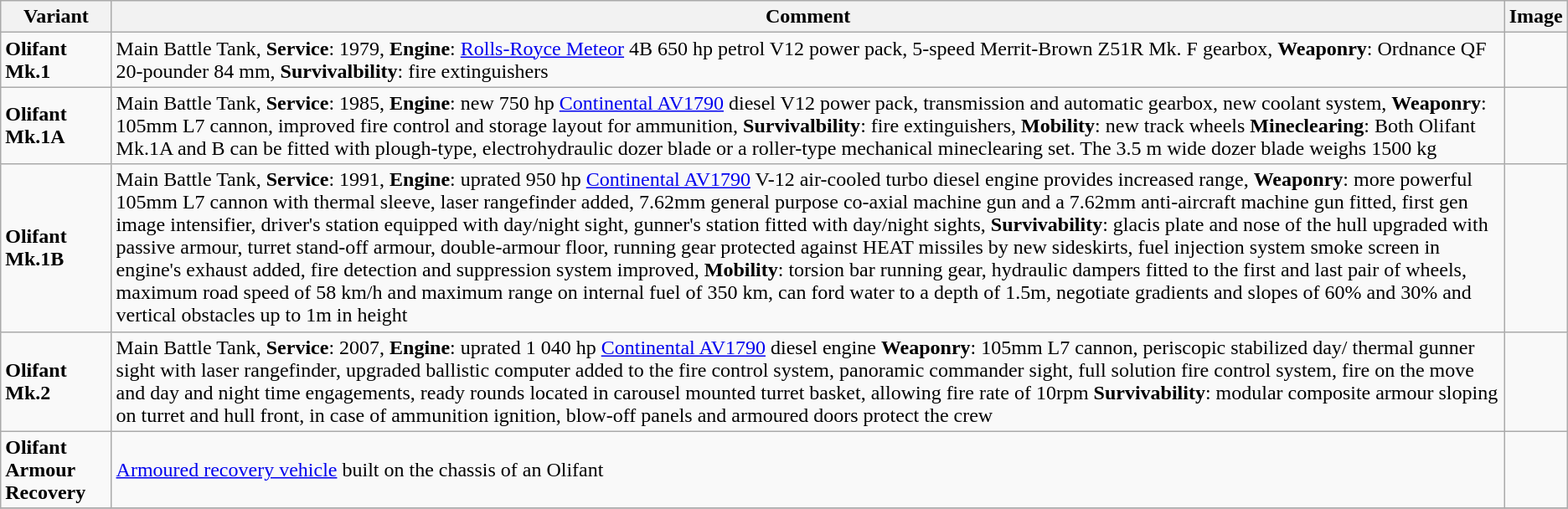<table class="wikitable sortable">
<tr>
<th>Variant</th>
<th>Comment</th>
<th>Image</th>
</tr>
<tr>
<td><strong>Olifant Mk.1</strong></td>
<td>Main Battle Tank, <strong>Service</strong>: 1979, <strong>Engine</strong>: <a href='#'>Rolls-Royce Meteor</a> 4B 650 hp petrol V12 power pack, 5-speed Merrit-Brown Z51R Mk. F gearbox, <strong>Weaponry</strong>: Ordnance QF 20-pounder 84 mm, <strong>Survivalbility</strong>: fire extinguishers</td>
<td></td>
</tr>
<tr>
<td><strong>Olifant Mk.1A</strong></td>
<td>Main Battle Tank, <strong>Service</strong>: 1985, <strong>Engine</strong>: new 750 hp <a href='#'>Continental AV1790</a> diesel V12 power pack, transmission and automatic gearbox, new coolant system, <strong>Weaponry</strong>: 105mm L7 cannon, improved fire control and storage layout for ammunition, <strong>Survivalbility</strong>: fire extinguishers, <strong>Mobility</strong>: new track wheels <strong>Mineclearing</strong>: Both Olifant Mk.1A and B can be fitted with plough-type, electrohydraulic dozer blade or a roller-type mechanical mineclearing set. The 3.5 m wide dozer blade weighs 1500 kg</td>
<td></td>
</tr>
<tr>
<td><strong>Olifant Mk.1B</strong></td>
<td>Main Battle Tank, <strong>Service</strong>: 1991, <strong>Engine</strong>: uprated 950 hp <a href='#'>Continental AV1790</a> V-12 air-cooled turbo diesel engine provides increased range, <strong>Weaponry</strong>: more powerful 105mm L7 cannon with thermal sleeve, laser rangefinder added, 7.62mm general purpose co-axial machine gun and a 7.62mm anti-aircraft machine gun fitted, first gen image intensifier, driver's station equipped with day/night sight, gunner's station fitted with day/night sights, <strong>Survivability</strong>: glacis plate and nose of the hull upgraded with passive armour, turret stand-off armour, double-armour floor, running gear protected against HEAT missiles by new sideskirts, fuel injection system smoke screen in engine's exhaust added, fire detection and suppression system improved, <strong>Mobility</strong>: torsion bar running gear, hydraulic dampers fitted to the first and last pair of wheels, maximum road speed of 58 km/h and maximum range on internal fuel of 350 km, can ford water to a depth of 1.5m, negotiate gradients and slopes of 60% and 30% and vertical obstacles up to 1m in height</td>
<td></td>
</tr>
<tr>
<td><strong>Olifant Mk.2</strong></td>
<td>Main Battle Tank, <strong>Service</strong>: 2007, <strong>Engine</strong>: uprated 1 040 hp <a href='#'>Continental AV1790</a> diesel engine <strong>Weaponry</strong>: 105mm L7 cannon, periscopic stabilized day/ thermal gunner sight with laser rangefinder, upgraded ballistic computer added to the fire control system, panoramic commander sight, full solution fire control system, fire on the move and day and night time engagements, ready rounds located in carousel mounted turret basket, allowing fire rate of 10rpm <strong>Survivability</strong>: modular composite armour sloping on turret and hull front, in case of ammunition ignition, blow-off panels and armoured doors protect the crew</td>
<td></td>
</tr>
<tr>
<td><strong>Olifant Armour Recovery</strong></td>
<td><a href='#'>Armoured recovery vehicle</a> built on the chassis of an Olifant</td>
<td></td>
</tr>
<tr>
</tr>
</table>
